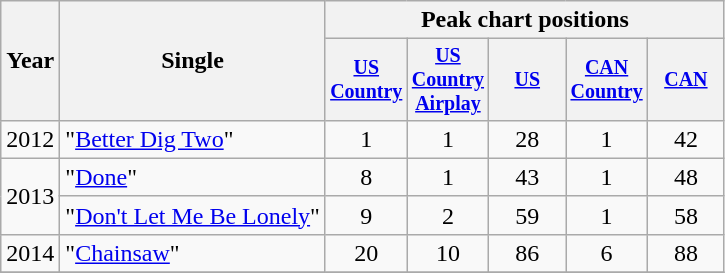<table class="wikitable" style="text-align:center;">
<tr>
<th rowspan="2">Year</th>
<th rowspan="2">Single</th>
<th colspan="5">Peak chart positions</th>
</tr>
<tr style="font-size:smaller;">
<th width="45"><a href='#'>US Country</a></th>
<th width="45"><a href='#'>US Country Airplay</a></th>
<th width="45"><a href='#'>US</a></th>
<th width="45"><a href='#'>CAN Country</a><br></th>
<th width="45"><a href='#'>CAN</a></th>
</tr>
<tr>
<td>2012</td>
<td align="left">"<a href='#'>Better Dig Two</a>"</td>
<td>1</td>
<td>1</td>
<td>28</td>
<td>1</td>
<td>42</td>
</tr>
<tr>
<td rowspan="2">2013</td>
<td align="left">"<a href='#'>Done</a>"</td>
<td>8</td>
<td>1</td>
<td>43</td>
<td>1</td>
<td>48</td>
</tr>
<tr>
<td align="left">"<a href='#'>Don't Let Me Be Lonely</a>"</td>
<td>9</td>
<td>2</td>
<td>59</td>
<td>1</td>
<td>58</td>
</tr>
<tr>
<td>2014</td>
<td align="left">"<a href='#'>Chainsaw</a>"</td>
<td>20</td>
<td>10</td>
<td>86</td>
<td>6</td>
<td>88</td>
</tr>
<tr>
</tr>
</table>
